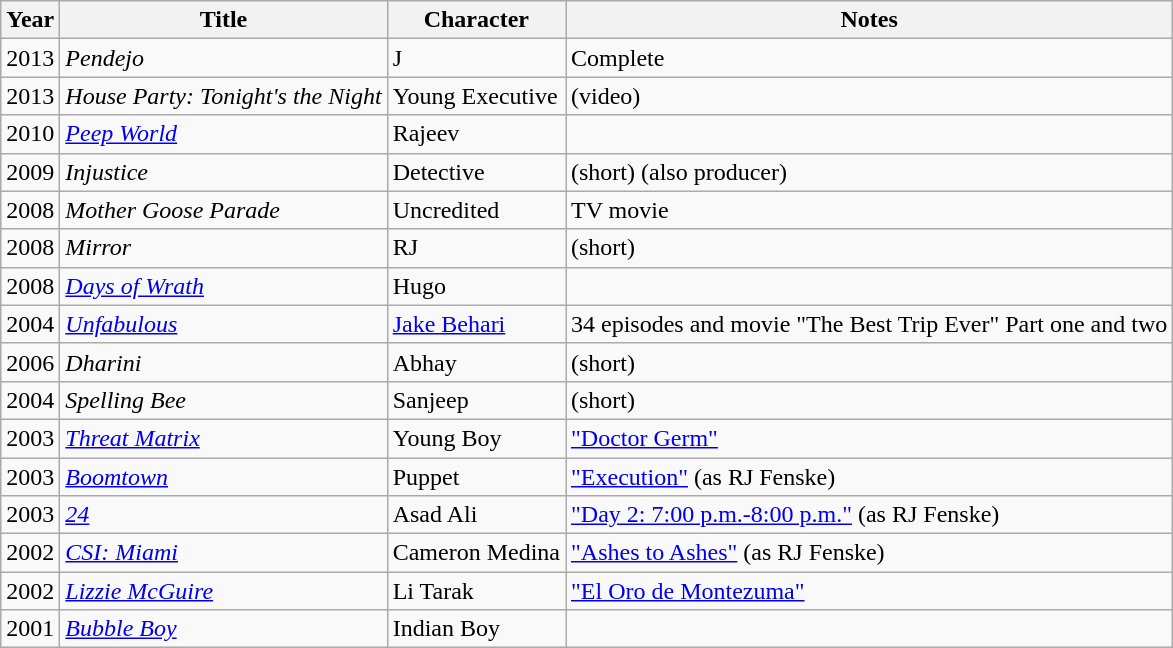<table class="wikitable">
<tr>
<th>Year</th>
<th>Title</th>
<th>Character</th>
<th>Notes</th>
</tr>
<tr>
<td>2013</td>
<td><em>Pendejo</em></td>
<td>J</td>
<td>Complete</td>
</tr>
<tr>
<td>2013</td>
<td><em>House Party: Tonight's the Night</em></td>
<td>Young Executive</td>
<td>(video)</td>
</tr>
<tr>
<td>2010</td>
<td><em><a href='#'>Peep World</a></em></td>
<td>Rajeev</td>
<td></td>
</tr>
<tr>
<td>2009</td>
<td><em>Injustice</em></td>
<td>Detective</td>
<td>(short) (also producer)</td>
</tr>
<tr>
<td>2008</td>
<td><em>Mother Goose Parade</em></td>
<td>Uncredited</td>
<td>TV movie</td>
</tr>
<tr>
<td>2008</td>
<td><em>Mirror</em></td>
<td>RJ</td>
<td>(short)</td>
</tr>
<tr>
<td>2008</td>
<td><em><a href='#'>Days of Wrath</a></em></td>
<td>Hugo</td>
<td></td>
</tr>
<tr>
<td>2004</td>
<td><em><a href='#'>Unfabulous</a></em></td>
<td><a href='#'>Jake Behari</a></td>
<td>34 episodes and movie "The Best Trip Ever" Part one and two</td>
</tr>
<tr>
<td>2006</td>
<td><em>Dharini</em></td>
<td>Abhay</td>
<td>(short)</td>
</tr>
<tr>
<td>2004</td>
<td><em>Spelling Bee</em></td>
<td>Sanjeep</td>
<td>(short)</td>
</tr>
<tr>
<td>2003</td>
<td><em><a href='#'>Threat Matrix</a></em></td>
<td>Young Boy</td>
<td><a href='#'>"Doctor Germ"</a></td>
</tr>
<tr>
<td>2003</td>
<td><em><a href='#'>Boomtown</a></em></td>
<td>Puppet</td>
<td><a href='#'>"Execution"</a> (as RJ Fenske)</td>
</tr>
<tr>
<td>2003</td>
<td><em><a href='#'>24</a></em></td>
<td>Asad Ali</td>
<td><a href='#'>"Day 2: 7:00 p.m.-8:00 p.m."</a> (as RJ Fenske)</td>
</tr>
<tr>
<td>2002</td>
<td><em><a href='#'>CSI: Miami</a></em></td>
<td>Cameron Medina</td>
<td><a href='#'>"Ashes to Ashes"</a> (as RJ Fenske)</td>
</tr>
<tr>
<td>2002</td>
<td><em><a href='#'>Lizzie McGuire</a></em></td>
<td>Li Tarak</td>
<td><a href='#'>"El Oro de Montezuma"</a></td>
</tr>
<tr>
<td>2001</td>
<td><em><a href='#'>Bubble Boy</a></em></td>
<td>Indian Boy</td>
<td></td>
</tr>
</table>
